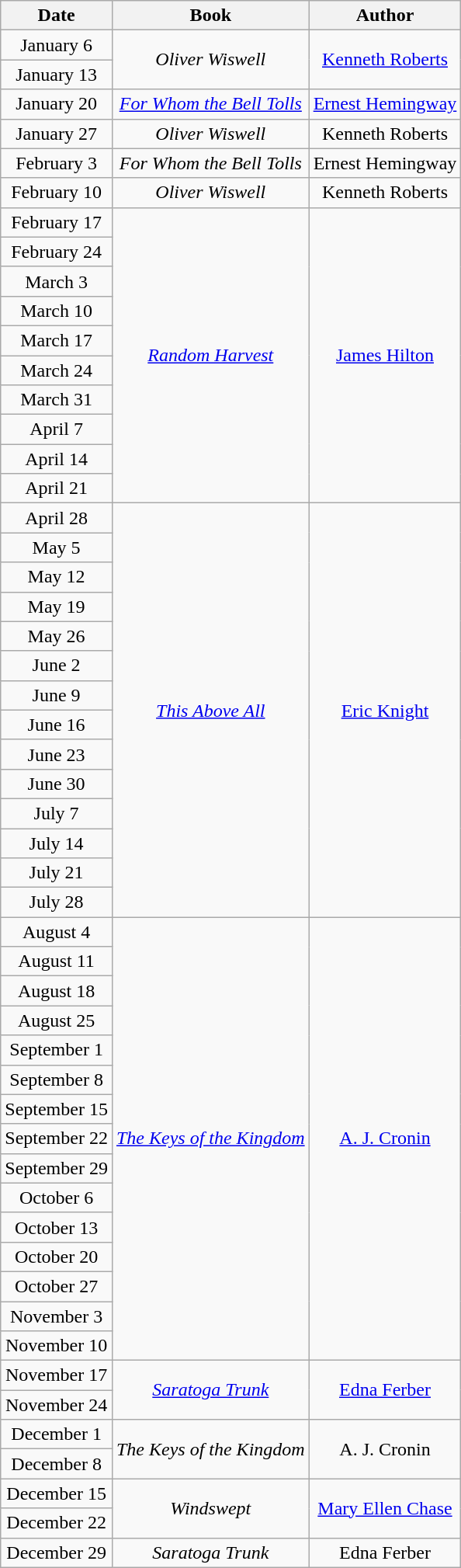<table class="wikitable sortable" style="text-align: center">
<tr>
<th>Date</th>
<th>Book</th>
<th>Author</th>
</tr>
<tr>
<td>January 6</td>
<td rowspan=2><em>Oliver Wiswell</em></td>
<td rowspan=2><a href='#'>Kenneth Roberts</a></td>
</tr>
<tr>
<td>January 13</td>
</tr>
<tr>
<td>January 20</td>
<td><em><a href='#'>For Whom the Bell Tolls</a></em></td>
<td><a href='#'>Ernest Hemingway</a></td>
</tr>
<tr>
<td>January 27</td>
<td><em>Oliver Wiswell</em></td>
<td>Kenneth Roberts</td>
</tr>
<tr>
<td>February 3</td>
<td><em>For Whom the Bell Tolls</em></td>
<td>Ernest Hemingway</td>
</tr>
<tr>
<td>February 10</td>
<td><em>Oliver Wiswell</em></td>
<td>Kenneth Roberts</td>
</tr>
<tr>
<td>February 17</td>
<td rowspan=10><em><a href='#'>Random Harvest</a></em></td>
<td rowspan=10><a href='#'>James Hilton</a></td>
</tr>
<tr>
<td>February 24</td>
</tr>
<tr>
<td>March 3</td>
</tr>
<tr>
<td>March 10</td>
</tr>
<tr>
<td>March 17</td>
</tr>
<tr>
<td>March 24</td>
</tr>
<tr>
<td>March 31</td>
</tr>
<tr>
<td>April 7</td>
</tr>
<tr>
<td>April 14</td>
</tr>
<tr>
<td>April 21</td>
</tr>
<tr>
<td>April 28</td>
<td rowspan=14><em><a href='#'>This Above All</a></em></td>
<td rowspan=14><a href='#'>Eric Knight</a></td>
</tr>
<tr>
<td>May 5</td>
</tr>
<tr>
<td>May 12</td>
</tr>
<tr>
<td>May 19</td>
</tr>
<tr>
<td>May 26</td>
</tr>
<tr>
<td>June 2</td>
</tr>
<tr>
<td>June 9</td>
</tr>
<tr>
<td>June 16</td>
</tr>
<tr>
<td>June 23</td>
</tr>
<tr>
<td>June 30</td>
</tr>
<tr>
<td>July 7</td>
</tr>
<tr>
<td>July 14</td>
</tr>
<tr>
<td>July 21</td>
</tr>
<tr>
<td>July 28</td>
</tr>
<tr>
<td>August 4</td>
<td rowspan=15><em><a href='#'>The Keys of the Kingdom</a></em></td>
<td rowspan=15><a href='#'>A. J. Cronin</a></td>
</tr>
<tr>
<td>August 11</td>
</tr>
<tr>
<td>August 18</td>
</tr>
<tr>
<td>August 25</td>
</tr>
<tr>
<td>September 1</td>
</tr>
<tr>
<td>September 8</td>
</tr>
<tr>
<td>September 15</td>
</tr>
<tr>
<td>September 22</td>
</tr>
<tr>
<td>September 29</td>
</tr>
<tr>
<td>October 6</td>
</tr>
<tr>
<td>October 13</td>
</tr>
<tr>
<td>October 20</td>
</tr>
<tr>
<td>October 27</td>
</tr>
<tr>
<td>November 3</td>
</tr>
<tr>
<td>November 10</td>
</tr>
<tr>
<td>November 17</td>
<td rowspan=2><em><a href='#'>Saratoga Trunk</a></em></td>
<td rowspan=2><a href='#'>Edna Ferber</a></td>
</tr>
<tr>
<td>November 24</td>
</tr>
<tr>
<td>December 1</td>
<td rowspan=2><em>The Keys of the Kingdom</em></td>
<td rowspan=2>A. J. Cronin</td>
</tr>
<tr>
<td>December 8</td>
</tr>
<tr>
<td>December 15</td>
<td rowspan=2><em>Windswept</em></td>
<td rowspan=2><a href='#'>Mary Ellen Chase</a></td>
</tr>
<tr>
<td>December 22</td>
</tr>
<tr>
<td>December 29</td>
<td><em>Saratoga Trunk</em></td>
<td>Edna Ferber</td>
</tr>
</table>
